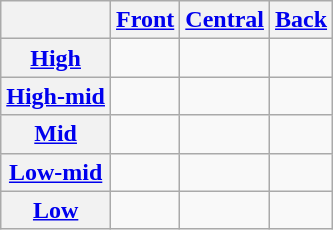<table class="wikitable" style="text-align:center">
<tr>
<th></th>
<th><a href='#'>Front</a></th>
<th><a href='#'>Central</a></th>
<th><a href='#'>Back</a></th>
</tr>
<tr>
<th><a href='#'>High</a></th>
<td align="center"> </td>
<td> </td>
<td> </td>
</tr>
<tr>
<th><a href='#'>High-mid</a></th>
<td></td>
<td></td>
<td></td>
</tr>
<tr>
<th><a href='#'>Mid</a></th>
<td></td>
<td></td>
<td></td>
</tr>
<tr>
<th><a href='#'>Low-mid</a></th>
<td></td>
<td></td>
<td> </td>
</tr>
<tr>
<th><a href='#'>Low</a></th>
<td> </td>
<td> </td>
<td></td>
</tr>
</table>
